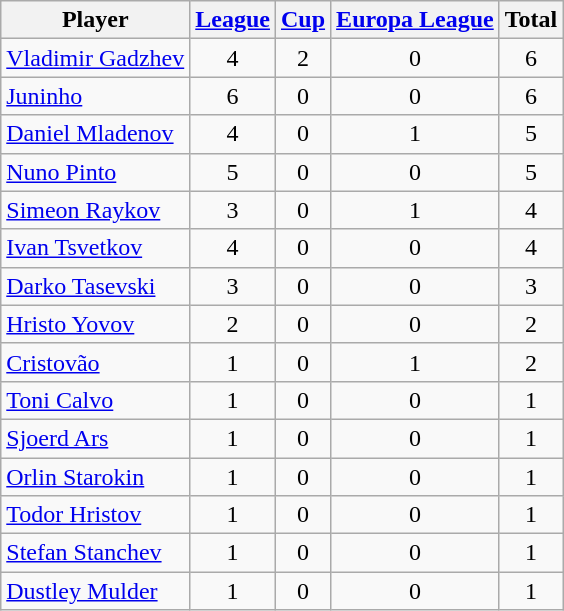<table class="wikitable sortable">
<tr>
<th>Player</th>
<th><a href='#'>League</a></th>
<th><a href='#'>Cup</a></th>
<th><a href='#'>Europa League</a></th>
<th>Total</th>
</tr>
<tr>
<td> <a href='#'>Vladimir Gadzhev</a></td>
<td align=center>4</td>
<td align=center>2</td>
<td align=center>0</td>
<td align=center>6</td>
</tr>
<tr>
<td> <a href='#'>Juninho</a></td>
<td align=center>6</td>
<td align=center>0</td>
<td align=center>0</td>
<td align=center>6</td>
</tr>
<tr>
<td> <a href='#'>Daniel Mladenov</a></td>
<td align=center>4</td>
<td align=center>0</td>
<td align=center>1</td>
<td align=center>5</td>
</tr>
<tr>
<td> <a href='#'>Nuno Pinto</a></td>
<td align=center>5</td>
<td align=center>0</td>
<td align=center>0</td>
<td align=center>5</td>
</tr>
<tr>
<td> <a href='#'>Simeon Raykov</a></td>
<td align=center>3</td>
<td align=center>0</td>
<td align=center>1</td>
<td align=center>4</td>
</tr>
<tr>
<td> <a href='#'>Ivan Tsvetkov</a></td>
<td align=center>4</td>
<td align=center>0</td>
<td align=center>0</td>
<td align=center>4</td>
</tr>
<tr>
<td> <a href='#'>Darko Tasevski</a></td>
<td align=center>3</td>
<td align=center>0</td>
<td align=center>0</td>
<td align=center>3</td>
</tr>
<tr>
<td> <a href='#'>Hristo Yovov</a></td>
<td align=center>2</td>
<td align=center>0</td>
<td align=center>0</td>
<td align=center>2</td>
</tr>
<tr>
<td> <a href='#'>Cristovão</a></td>
<td align=center>1</td>
<td align=center>0</td>
<td align=center>1</td>
<td align=center>2</td>
</tr>
<tr>
<td> <a href='#'>Toni Calvo</a></td>
<td align=center>1</td>
<td align=center>0</td>
<td align=center>0</td>
<td align=center>1</td>
</tr>
<tr>
<td> <a href='#'>Sjoerd Ars</a></td>
<td align=center>1</td>
<td align=center>0</td>
<td align=center>0</td>
<td align=center>1</td>
</tr>
<tr>
<td> <a href='#'>Orlin Starokin</a></td>
<td align=center>1</td>
<td align=center>0</td>
<td align=center>0</td>
<td align=center>1</td>
</tr>
<tr>
<td> <a href='#'>Todor Hristov</a></td>
<td align=center>1</td>
<td align=center>0</td>
<td align=center>0</td>
<td align=center>1</td>
</tr>
<tr>
<td> <a href='#'>Stefan Stanchev</a></td>
<td align=center>1</td>
<td align=center>0</td>
<td align=center>0</td>
<td align=center>1</td>
</tr>
<tr>
<td> <a href='#'>Dustley Mulder</a></td>
<td align=center>1</td>
<td align=center>0</td>
<td align=center>0</td>
<td align=center>1</td>
</tr>
</table>
